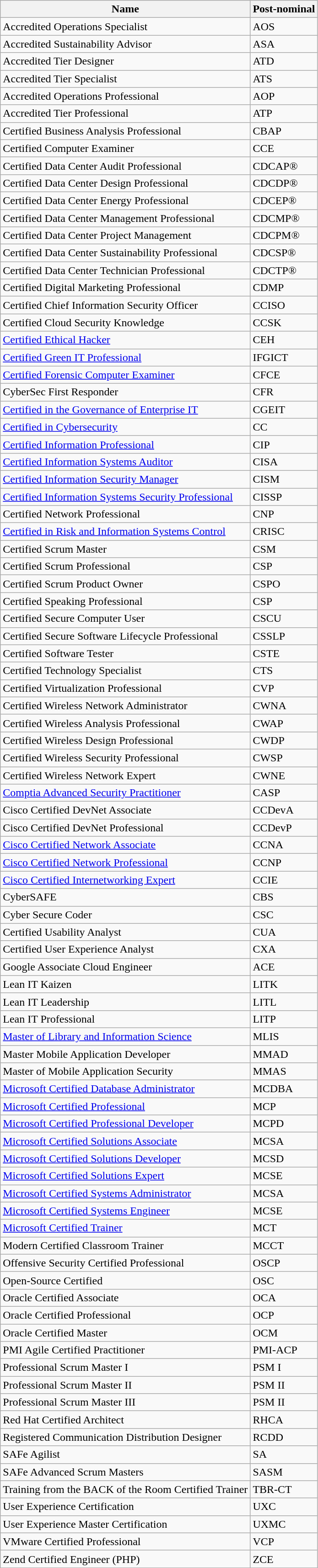<table class="wikitable sortable">
<tr>
<th>Name</th>
<th>Post-nominal</th>
</tr>
<tr>
<td>Accredited Operations Specialist</td>
<td>AOS</td>
</tr>
<tr |->
<td>Accredited Sustainability Advisor</td>
<td>ASA</td>
</tr>
<tr |->
<td>Accredited Tier Designer</td>
<td>ATD</td>
</tr>
<tr |->
<td>Accredited Tier Specialist</td>
<td>ATS</td>
</tr>
<tr |->
<td>Accredited Operations Professional</td>
<td>AOP</td>
</tr>
<tr |->
<td>Accredited Tier Professional</td>
<td>ATP</td>
</tr>
<tr |->
<td>Certified Business Analysis Professional</td>
<td>CBAP</td>
</tr>
<tr |->
<td>Certified Computer Examiner</td>
<td>CCE</td>
</tr>
<tr>
<td>Certified Data Center Audit Professional</td>
<td>CDCAP®</td>
</tr>
<tr |->
<td>Certified Data Center Design Professional</td>
<td>CDCDP®</td>
</tr>
<tr |->
<td>Certified Data Center Energy Professional</td>
<td>CDCEP®</td>
</tr>
<tr |->
<td>Certified Data Center Management Professional</td>
<td>CDCMP®</td>
</tr>
<tr |->
<td>Certified Data Center Project Management</td>
<td>CDCPM®</td>
</tr>
<tr |->
<td>Certified Data Center Sustainability Professional</td>
<td>CDCSP®</td>
</tr>
<tr |->
<td>Certified Data Center Technician Professional</td>
<td>CDCTP®</td>
</tr>
<tr |->
<td>Certified Digital Marketing Professional</td>
<td>CDMP</td>
</tr>
<tr>
<td>Certified Chief Information Security Officer</td>
<td>CCISO</td>
</tr>
<tr>
<td>Certified Cloud Security Knowledge</td>
<td>CCSK</td>
</tr>
<tr>
<td><a href='#'>Certified Ethical Hacker</a></td>
<td>CEH</td>
</tr>
<tr>
<td><a href='#'>Certified Green IT Professional</a></td>
<td>IFGICT</td>
</tr>
<tr>
<td><a href='#'>Certified Forensic Computer Examiner</a></td>
<td>CFCE</td>
</tr>
<tr>
<td>CyberSec First Responder</td>
<td>CFR</td>
</tr>
<tr>
<td><a href='#'>Certified in the Governance of Enterprise IT</a></td>
<td>CGEIT</td>
</tr>
<tr>
<td><a href='#'>Certified in Cybersecurity</a></td>
<td>CC</td>
</tr>
<tr>
<td><a href='#'>Certified Information Professional</a></td>
<td>CIP</td>
</tr>
<tr>
<td><a href='#'>Certified Information Systems Auditor</a></td>
<td>CISA</td>
</tr>
<tr>
<td><a href='#'>Certified Information Security Manager</a></td>
<td>CISM</td>
</tr>
<tr>
<td><a href='#'>Certified Information Systems Security Professional</a></td>
<td>CISSP</td>
</tr>
<tr>
<td>Certified Network Professional</td>
<td>CNP</td>
</tr>
<tr>
<td><a href='#'>Certified in Risk and Information Systems Control</a></td>
<td>CRISC</td>
</tr>
<tr>
<td>Certified Scrum Master</td>
<td>CSM</td>
</tr>
<tr>
<td>Certified Scrum Professional</td>
<td>CSP</td>
</tr>
<tr>
<td>Certified Scrum Product Owner</td>
<td>CSPO</td>
</tr>
<tr>
<td>Certified Speaking Professional</td>
<td>CSP</td>
</tr>
<tr>
<td>Certified Secure Computer User</td>
<td>CSCU</td>
</tr>
<tr>
<td>Certified Secure Software Lifecycle Professional</td>
<td>CSSLP</td>
</tr>
<tr>
<td>Certified Software Tester</td>
<td>CSTE</td>
</tr>
<tr>
<td>Certified Technology Specialist</td>
<td>CTS</td>
</tr>
<tr>
<td>Certified Virtualization Professional</td>
<td>CVP</td>
</tr>
<tr>
<td>Certified Wireless Network Administrator</td>
<td>CWNA</td>
</tr>
<tr>
<td>Certified Wireless Analysis Professional</td>
<td>CWAP</td>
</tr>
<tr>
<td>Certified Wireless Design Professional</td>
<td>CWDP</td>
</tr>
<tr>
<td>Certified Wireless Security Professional</td>
<td>CWSP</td>
</tr>
<tr>
<td>Certified Wireless Network Expert</td>
<td>CWNE</td>
</tr>
<tr>
<td><a href='#'>Comptia Advanced Security Practitioner</a></td>
<td>CASP</td>
</tr>
<tr>
<td>Cisco Certified DevNet Associate</td>
<td>CCDevA</td>
</tr>
<tr>
<td>Cisco Certified DevNet Professional</td>
<td>CCDevP</td>
</tr>
<tr>
<td><a href='#'>Cisco Certified Network Associate</a></td>
<td>CCNA</td>
</tr>
<tr>
<td><a href='#'>Cisco Certified Network Professional</a></td>
<td>CCNP</td>
</tr>
<tr>
<td><a href='#'>Cisco Certified Internetworking Expert</a></td>
<td>CCIE</td>
</tr>
<tr>
<td>CyberSAFE</td>
<td>CBS</td>
</tr>
<tr>
<td>Cyber Secure Coder</td>
<td>CSC</td>
</tr>
<tr>
<td>Certified Usability Analyst</td>
<td>CUA</td>
</tr>
<tr>
<td>Certified User Experience Analyst</td>
<td>CXA</td>
</tr>
<tr>
<td>Google Associate Cloud Engineer</td>
<td>ACE</td>
</tr>
<tr>
<td>Lean IT Kaizen</td>
<td>LITK</td>
</tr>
<tr>
<td>Lean IT Leadership</td>
<td>LITL</td>
</tr>
<tr>
<td>Lean IT Professional</td>
<td>LITP</td>
</tr>
<tr>
<td><a href='#'>Master of Library and Information Science</a></td>
<td>MLIS</td>
</tr>
<tr>
<td>Master Mobile Application Developer</td>
<td>MMAD</td>
</tr>
<tr>
<td>Master of Mobile Application Security</td>
<td>MMAS</td>
</tr>
<tr>
<td><a href='#'>Microsoft Certified Database Administrator</a></td>
<td>MCDBA</td>
</tr>
<tr>
<td><a href='#'>Microsoft Certified Professional</a></td>
<td>MCP</td>
</tr>
<tr>
<td><a href='#'>Microsoft Certified Professional Developer</a></td>
<td>MCPD</td>
</tr>
<tr>
<td><a href='#'>Microsoft Certified Solutions Associate</a></td>
<td>MCSA</td>
</tr>
<tr>
<td><a href='#'>Microsoft Certified Solutions Developer</a></td>
<td>MCSD</td>
</tr>
<tr>
<td><a href='#'>Microsoft Certified Solutions Expert</a></td>
<td>MCSE</td>
</tr>
<tr>
<td><a href='#'>Microsoft Certified Systems Administrator</a></td>
<td>MCSA</td>
</tr>
<tr>
<td><a href='#'>Microsoft Certified Systems Engineer</a></td>
<td>MCSE</td>
</tr>
<tr>
<td><a href='#'>Microsoft Certified Trainer</a></td>
<td>MCT</td>
</tr>
<tr>
<td>Modern Certified Classroom Trainer</td>
<td>MCCT</td>
</tr>
<tr>
<td>Offensive Security Certified Professional</td>
<td>OSCP</td>
</tr>
<tr>
<td>Open-Source Certified</td>
<td>OSC</td>
</tr>
<tr>
<td>Oracle Certified Associate</td>
<td>OCA</td>
</tr>
<tr>
<td>Oracle Certified Professional</td>
<td>OCP</td>
</tr>
<tr>
<td>Oracle Certified Master</td>
<td>OCM</td>
</tr>
<tr>
<td>PMI Agile Certified Practitioner</td>
<td>PMI-ACP</td>
</tr>
<tr>
<td>Professional Scrum Master I</td>
<td>PSM I</td>
</tr>
<tr>
<td>Professional Scrum Master II</td>
<td>PSM II</td>
</tr>
<tr>
<td>Professional Scrum Master III</td>
<td>PSM II</td>
</tr>
<tr>
<td>Red Hat Certified Architect</td>
<td>RHCA</td>
</tr>
<tr>
<td>Registered Communication Distribution Designer</td>
<td>RCDD</td>
</tr>
<tr>
<td>SAFe Agilist</td>
<td>SA</td>
</tr>
<tr>
<td>SAFe Advanced Scrum Masters</td>
<td>SASM</td>
</tr>
<tr>
<td>Training from the BACK of the Room Certified Trainer</td>
<td>TBR-CT</td>
</tr>
<tr>
<td>User Experience Certification</td>
<td>UXC</td>
</tr>
<tr>
<td>User Experience Master Certification</td>
<td>UXMC</td>
</tr>
<tr>
<td>VMware Certified Professional</td>
<td>VCP</td>
</tr>
<tr>
<td>Zend Certified Engineer (PHP)</td>
<td>ZCE</td>
</tr>
</table>
